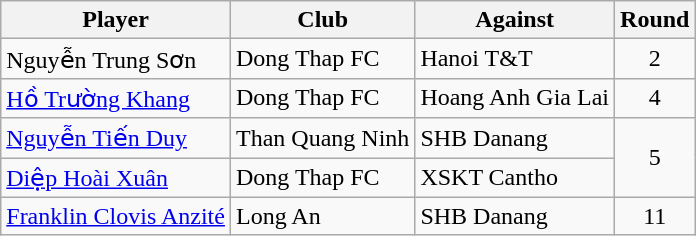<table class="wikitable" style="text-align:center;">
<tr>
<th>Player</th>
<th>Club</th>
<th>Against</th>
<th>Round</th>
</tr>
<tr>
<td align="left"> Nguyễn Trung Sơn</td>
<td style="text-align:left;">Dong Thap FC</td>
<td style="text-align:left;">Hanoi T&T</td>
<td>2</td>
</tr>
<tr>
<td align="left"> <a href='#'>Hồ Trường Khang</a></td>
<td style="text-align:left;">Dong Thap FC</td>
<td style="text-align:left;">Hoang Anh Gia Lai</td>
<td>4</td>
</tr>
<tr>
<td align="left"> <a href='#'>Nguyễn Tiến Duy</a></td>
<td style="text-align:left;">Than Quang Ninh</td>
<td style="text-align:left;">SHB Danang</td>
<td rowspan=2>5</td>
</tr>
<tr>
<td align="left"> <a href='#'>Diệp Hoài Xuân</a></td>
<td style="text-align:left;">Dong Thap FC</td>
<td style="text-align:left;">XSKT Cantho</td>
</tr>
<tr>
<td align="left"> <a href='#'>Franklin Clovis Anzité</a></td>
<td style="text-align:left;">Long An</td>
<td style="text-align:left;">SHB Danang</td>
<td>11</td>
</tr>
</table>
